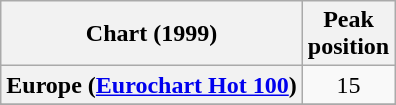<table class="wikitable sortable plainrowheaders" style="text-align:center">
<tr>
<th>Chart (1999)</th>
<th>Peak<br>position</th>
</tr>
<tr>
<th scope="row">Europe (<a href='#'>Eurochart Hot 100</a>)</th>
<td>15</td>
</tr>
<tr>
</tr>
<tr>
</tr>
</table>
